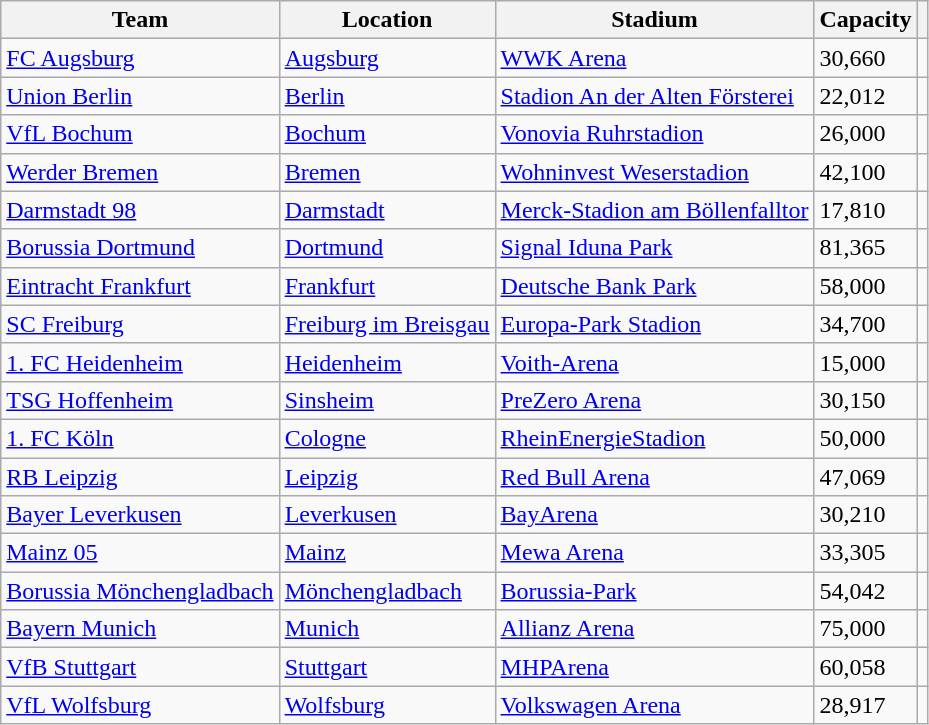<table class="wikitable sortable" style="text-align:left;">
<tr>
<th>Team</th>
<th>Location</th>
<th>Stadium</th>
<th>Capacity</th>
<th class="unsortable"></th>
</tr>
<tr>
<td data-sort-value="Augsburg"><a href='#'>FC Augsburg</a></td>
<td><a href='#'>Augsburg</a></td>
<td><a href='#'>WWK Arena</a></td>
<td>30,660</td>
<td style="text-align:center"></td>
</tr>
<tr>
<td data-sort-value="Berlin, Union"><a href='#'>Union Berlin</a></td>
<td><a href='#'>Berlin</a></td>
<td><a href='#'>Stadion An der Alten Försterei</a></td>
<td>22,012</td>
<td style="text-align:center"></td>
</tr>
<tr>
<td data-sort-value="Bochum"><a href='#'>VfL Bochum</a></td>
<td><a href='#'>Bochum</a></td>
<td><a href='#'>Vonovia Ruhrstadion</a></td>
<td>26,000</td>
<td style="text-align:center"></td>
</tr>
<tr>
<td data-sort-value="Bremen"><a href='#'>Werder Bremen</a></td>
<td><a href='#'>Bremen</a></td>
<td><a href='#'>Wohninvest Weserstadion</a></td>
<td>42,100</td>
<td style="text-align:center"></td>
</tr>
<tr>
<td data-sort-value="Darmstadt"><a href='#'>Darmstadt 98</a></td>
<td><a href='#'>Darmstadt</a></td>
<td><a href='#'>Merck-Stadion am Böllenfalltor</a></td>
<td>17,810</td>
<td style="text-align:center"></td>
</tr>
<tr>
<td data-sort-value="Dortmund"><a href='#'>Borussia Dortmund</a></td>
<td><a href='#'>Dortmund</a></td>
<td><a href='#'>Signal Iduna Park</a></td>
<td>81,365</td>
<td style="text-align:center"></td>
</tr>
<tr>
<td data-sort-value="Frankfurt"><a href='#'>Eintracht Frankfurt</a></td>
<td><a href='#'>Frankfurt</a></td>
<td><a href='#'>Deutsche Bank Park</a></td>
<td>58,000</td>
<td style="text-align:center"></td>
</tr>
<tr>
<td data-sort-value="Freiburg"><a href='#'>SC Freiburg</a></td>
<td><a href='#'>Freiburg im Breisgau</a></td>
<td><a href='#'>Europa-Park Stadion</a></td>
<td>34,700</td>
<td style="text-align:center"></td>
</tr>
<tr>
<td data-sort-value="Heidenheim"><a href='#'>1. FC Heidenheim</a></td>
<td><a href='#'>Heidenheim</a></td>
<td><a href='#'>Voith-Arena</a></td>
<td>15,000</td>
<td style="text-align:center"></td>
</tr>
<tr>
<td data-sort-value="Hoffenheim"><a href='#'>TSG Hoffenheim</a></td>
<td><a href='#'>Sinsheim</a></td>
<td><a href='#'>PreZero Arena</a></td>
<td>30,150</td>
<td style="text-align:center"></td>
</tr>
<tr>
<td data-sort-value="Koln"><a href='#'>1. FC Köln</a></td>
<td><a href='#'>Cologne</a></td>
<td><a href='#'>RheinEnergieStadion</a></td>
<td>50,000</td>
<td style="text-align:center"></td>
</tr>
<tr>
<td data-sort-value="Leipzig"><a href='#'>RB Leipzig</a></td>
<td><a href='#'>Leipzig</a></td>
<td><a href='#'>Red Bull Arena</a></td>
<td>47,069</td>
<td style="text-align:center"></td>
</tr>
<tr>
<td data-sort-value="Leverkusen"><a href='#'>Bayer Leverkusen</a></td>
<td><a href='#'>Leverkusen</a></td>
<td><a href='#'>BayArena</a></td>
<td>30,210</td>
<td style="text-align:center"></td>
</tr>
<tr>
<td data-sort-value="Mainz"><a href='#'>Mainz 05</a></td>
<td><a href='#'>Mainz</a></td>
<td><a href='#'>Mewa Arena</a></td>
<td>33,305</td>
<td style="text-align:center"></td>
</tr>
<tr>
<td data-sort-value="Monchengladbach"><a href='#'>Borussia Mönchengladbach</a></td>
<td><a href='#'>Mönchengladbach</a></td>
<td><a href='#'>Borussia-Park</a></td>
<td>54,042</td>
<td style="text-align:center"></td>
</tr>
<tr>
<td data-sort-value="Munich"><a href='#'>Bayern Munich</a></td>
<td><a href='#'>Munich</a></td>
<td><a href='#'>Allianz Arena</a></td>
<td>75,000</td>
<td style="text-align:center"></td>
</tr>
<tr>
<td data-sort-value="Stuttgart"><a href='#'>VfB Stuttgart</a></td>
<td><a href='#'>Stuttgart</a></td>
<td><a href='#'>MHPArena</a></td>
<td>60,058</td>
<td style="text-align:center"></td>
</tr>
<tr>
<td data-sort-value="Wolfsburg"><a href='#'>VfL Wolfsburg</a></td>
<td><a href='#'>Wolfsburg</a></td>
<td><a href='#'>Volkswagen Arena</a></td>
<td>28,917</td>
<td style="text-align:center"></td>
</tr>
</table>
